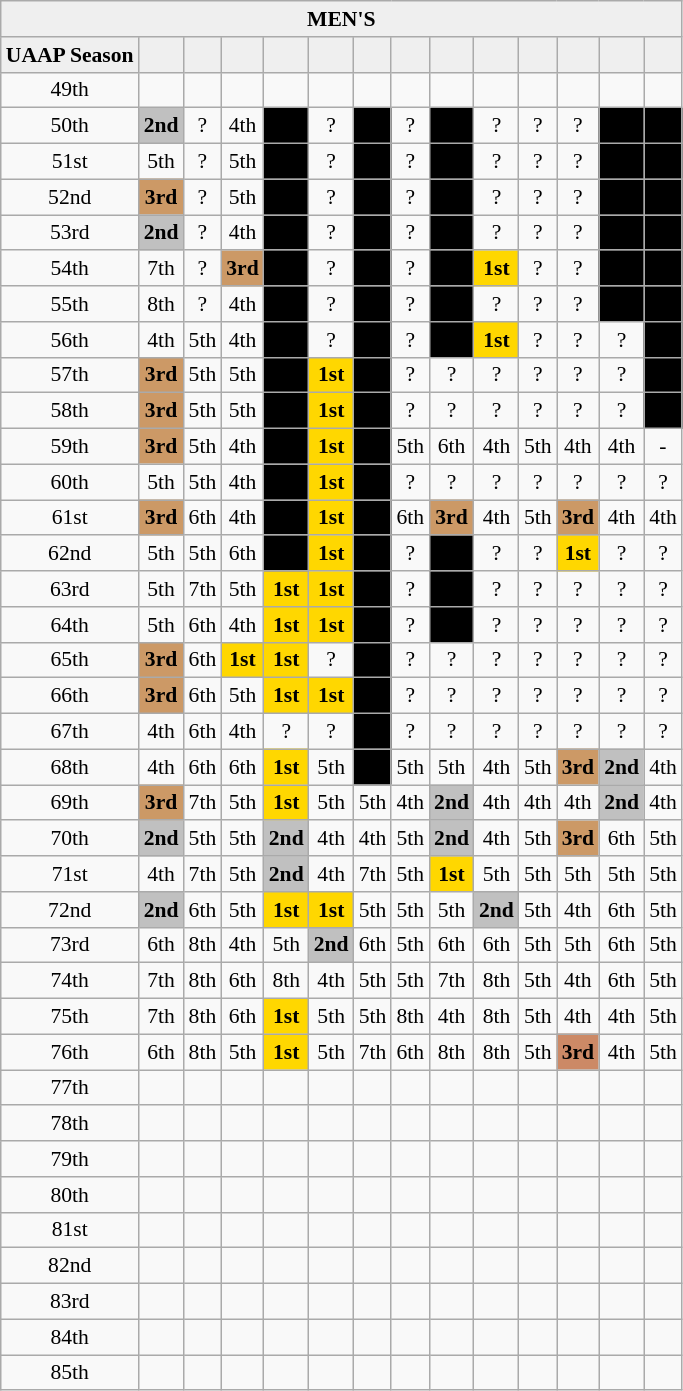<table class="wikitable" style="text-align: center; font-size:90%; text-align:center">
<tr bgcolor="#efefef">
<td colspan=14 align=center><strong>MEN'S</strong></td>
</tr>
<tr bgcolor="#efefef" align=center>
<td><strong>UAAP Season</strong></td>
<td><em></em></td>
<td><em></em></td>
<td><em></em></td>
<td></td>
<td></td>
<td><em></em></td>
<td><em></em></td>
<td></td>
<td></td>
<td></td>
<td></td>
<td></td>
<td><em></em></td>
</tr>
<tr>
<td>49th</td>
<td></td>
<td></td>
<td></td>
<td></td>
<td></td>
<td></td>
<td></td>
<td></td>
<td></td>
<td></td>
<td></td>
<td></td>
<td></td>
</tr>
<tr>
<td>50th</td>
<td bgcolor="silver"><strong>2nd</strong></td>
<td>?</td>
<td>4th</td>
<td bgcolor=#000000> </td>
<td>?</td>
<td bgcolor=#000000> </td>
<td>?</td>
<td bgcolor=#000000> </td>
<td>?</td>
<td>?</td>
<td>?</td>
<td bgcolor=#000000> </td>
<td bgcolor=#000000> </td>
</tr>
<tr>
<td>51st</td>
<td>5th</td>
<td>?</td>
<td>5th</td>
<td bgcolor=#000000> </td>
<td>?</td>
<td bgcolor=#000000> </td>
<td>?</td>
<td bgcolor=#000000> </td>
<td>?</td>
<td>?</td>
<td>?</td>
<td bgcolor=#000000> </td>
<td bgcolor=#000000> </td>
</tr>
<tr>
<td>52nd</td>
<td bgcolor="CC9966"><strong>3rd</strong></td>
<td>?</td>
<td>5th</td>
<td bgcolor=#000000> </td>
<td>?</td>
<td bgcolor=#000000> </td>
<td>?</td>
<td bgcolor=#000000> </td>
<td>?</td>
<td>?</td>
<td>?</td>
<td bgcolor=#000000> </td>
<td bgcolor=#000000> </td>
</tr>
<tr>
<td>53rd</td>
<td bgcolor="silver"><strong>2nd</strong></td>
<td>?</td>
<td>4th</td>
<td bgcolor=#000000> </td>
<td>?</td>
<td bgcolor=#000000> </td>
<td>?</td>
<td bgcolor=#000000> </td>
<td>?</td>
<td>?</td>
<td>?</td>
<td bgcolor=#000000> </td>
<td bgcolor=#000000> </td>
</tr>
<tr>
<td>54th</td>
<td>7th</td>
<td>?</td>
<td bgcolor="CC9966"><strong>3rd</strong></td>
<td bgcolor=#000000> </td>
<td>?</td>
<td bgcolor=#000000> </td>
<td>?</td>
<td bgcolor=#000000> </td>
<td bgcolor="gold"><strong>1st</strong></td>
<td>?</td>
<td>?</td>
<td bgcolor=#000000> </td>
<td bgcolor=#000000> </td>
</tr>
<tr>
<td>55th</td>
<td>8th</td>
<td>?</td>
<td>4th</td>
<td bgcolor=#000000> </td>
<td>?</td>
<td bgcolor=#000000> </td>
<td>?</td>
<td bgcolor=#000000> </td>
<td>?</td>
<td>?</td>
<td>?</td>
<td bgcolor=#000000> </td>
<td bgcolor=#000000> </td>
</tr>
<tr>
<td>56th</td>
<td>4th</td>
<td>5th</td>
<td>4th</td>
<td bgcolor=#000000> </td>
<td>?</td>
<td bgcolor=#000000> </td>
<td>?</td>
<td bgcolor=#000000> </td>
<td bgcolor="gold"><strong>1st</strong></td>
<td>?</td>
<td>?</td>
<td>?</td>
<td bgcolor=#000000> </td>
</tr>
<tr>
<td>57th</td>
<td bgcolor="CC9966"><strong>3rd</strong></td>
<td>5th</td>
<td>5th</td>
<td bgcolor=#000000> </td>
<td bgcolor="gold"><strong>1st</strong></td>
<td bgcolor=#000000> </td>
<td>?</td>
<td>?</td>
<td>?</td>
<td>?</td>
<td>?</td>
<td>?</td>
<td bgcolor=#000000> </td>
</tr>
<tr>
<td>58th</td>
<td bgcolor="CC9966"><strong>3rd</strong></td>
<td>5th</td>
<td>5th</td>
<td bgcolor=#000000> </td>
<td bgcolor="gold"><strong>1st</strong></td>
<td bgcolor=#000000> </td>
<td>?</td>
<td>?</td>
<td>?</td>
<td>?</td>
<td>?</td>
<td>?</td>
<td bgcolor=#000000> </td>
</tr>
<tr>
<td>59th</td>
<td bgcolor="CC9966"><strong>3rd</strong></td>
<td>5th</td>
<td>4th</td>
<td bgcolor=#000000> </td>
<td bgcolor="gold"><strong>1st</strong></td>
<td bgcolor=#000000> </td>
<td>5th</td>
<td>6th</td>
<td>4th</td>
<td>5th</td>
<td>4th</td>
<td>4th</td>
<td>-</td>
</tr>
<tr>
<td>60th</td>
<td>5th</td>
<td>5th</td>
<td>4th</td>
<td bgcolor=#000000> </td>
<td bgcolor="gold"><strong>1st</strong></td>
<td bgcolor=#000000> </td>
<td>?</td>
<td>?</td>
<td>?</td>
<td>?</td>
<td>?</td>
<td>?</td>
<td>?</td>
</tr>
<tr>
<td>61st</td>
<td bgcolor="CC9966"><strong>3rd</strong></td>
<td>6th</td>
<td>4th</td>
<td bgcolor=#000000> </td>
<td bgcolor="gold"><strong>1st</strong></td>
<td bgcolor=#000000> </td>
<td>6th</td>
<td bgcolor="CC9966"><strong>3rd</strong></td>
<td>4th</td>
<td>5th</td>
<td bgcolor="CC9966"><strong>3rd</strong></td>
<td>4th</td>
<td>4th</td>
</tr>
<tr>
<td>62nd</td>
<td>5th</td>
<td>5th</td>
<td>6th</td>
<td bgcolor=#000000> </td>
<td bgcolor="gold"><strong>1st</strong></td>
<td bgcolor=#000000> </td>
<td>?</td>
<td bgcolor=#000000> </td>
<td>?</td>
<td>?</td>
<td bgcolor="gold"><strong>1st</strong></td>
<td>?</td>
<td>?</td>
</tr>
<tr>
<td>63rd</td>
<td>5th</td>
<td>7th</td>
<td>5th</td>
<td bgcolor="gold"><strong>1st</strong></td>
<td bgcolor="gold"><strong>1st</strong></td>
<td bgcolor=#000000> </td>
<td>?</td>
<td bgcolor=#000000> </td>
<td>?</td>
<td>?</td>
<td>?</td>
<td>?</td>
<td>?</td>
</tr>
<tr>
<td>64th</td>
<td>5th</td>
<td>6th</td>
<td>4th</td>
<td bgcolor="gold"><strong>1st</strong></td>
<td bgcolor="gold"><strong>1st</strong></td>
<td bgcolor=#000000> </td>
<td>?</td>
<td bgcolor=#000000> </td>
<td>?</td>
<td>?</td>
<td>?</td>
<td>?</td>
<td>?</td>
</tr>
<tr>
<td>65th</td>
<td bgcolor="CC9966"><strong>3rd</strong></td>
<td>6th</td>
<td bgcolor="gold"><strong>1st</strong></td>
<td bgcolor="gold"><strong>1st</strong></td>
<td>?</td>
<td bgcolor=#000000> </td>
<td>?</td>
<td>?</td>
<td>?</td>
<td>?</td>
<td>?</td>
<td>?</td>
<td>?</td>
</tr>
<tr>
<td>66th</td>
<td bgcolor="CC9966"><strong>3rd</strong></td>
<td>6th</td>
<td>5th</td>
<td bgcolor="gold"><strong>1st</strong></td>
<td bgcolor="gold"><strong>1st</strong></td>
<td bgcolor=#000000> </td>
<td>?</td>
<td>?</td>
<td>?</td>
<td>?</td>
<td>?</td>
<td>?</td>
<td>?</td>
</tr>
<tr>
<td>67th</td>
<td>4th</td>
<td>6th</td>
<td>4th</td>
<td>?</td>
<td>?</td>
<td bgcolor=#000000> </td>
<td>?</td>
<td>?</td>
<td>?</td>
<td>?</td>
<td>?</td>
<td>?</td>
<td>?</td>
</tr>
<tr>
<td>68th</td>
<td>4th</td>
<td>6th</td>
<td>6th</td>
<td bgcolor="gold"><strong>1st</strong></td>
<td>5th</td>
<td bgcolor=#000000> </td>
<td>5th</td>
<td>5th</td>
<td>4th</td>
<td>5th</td>
<td bgcolor="CC9966"><strong>3rd</strong></td>
<td bgcolor="silver"><strong>2nd</strong></td>
<td>4th</td>
</tr>
<tr>
<td>69th</td>
<td bgcolor="CC9966"><strong>3rd</strong></td>
<td>7th</td>
<td>5th</td>
<td bgcolor="gold"><strong>1st</strong></td>
<td>5th</td>
<td>5th</td>
<td>4th</td>
<td bgcolor="silver"><strong>2nd</strong></td>
<td>4th</td>
<td>4th</td>
<td>4th</td>
<td bgcolor="silver"><strong>2nd</strong></td>
<td>4th</td>
</tr>
<tr>
<td>70th</td>
<td bgcolor="silver"><strong>2nd</strong></td>
<td>5th</td>
<td>5th</td>
<td bgcolor="silver"><strong>2nd</strong></td>
<td>4th</td>
<td>4th</td>
<td>5th</td>
<td bgcolor="silver"><strong>2nd</strong></td>
<td>4th</td>
<td>5th</td>
<td bgcolor="CC9966"><strong>3rd</strong></td>
<td>6th</td>
<td>5th</td>
</tr>
<tr>
<td>71st</td>
<td>4th</td>
<td>7th</td>
<td>5th</td>
<td bgcolor="silver"><strong>2nd</strong></td>
<td>4th</td>
<td>7th</td>
<td>5th</td>
<td bgcolor="gold"><strong>1st</strong></td>
<td>5th</td>
<td>5th</td>
<td>5th</td>
<td>5th</td>
<td>5th</td>
</tr>
<tr>
<td>72nd</td>
<td bgcolor="silver"><strong>2nd</strong></td>
<td>6th</td>
<td>5th</td>
<td bgcolor="gold"><strong>1st</strong></td>
<td bgcolor="gold"><strong>1st</strong></td>
<td>5th</td>
<td>5th</td>
<td>5th</td>
<td bgcolor="silver"><strong>2nd</strong></td>
<td>5th</td>
<td>4th</td>
<td>6th</td>
<td>5th</td>
</tr>
<tr>
<td>73rd</td>
<td>6th</td>
<td>8th</td>
<td>4th</td>
<td>5th</td>
<td bgcolor="silver"><strong>2nd</strong></td>
<td>6th</td>
<td>5th</td>
<td>6th</td>
<td>6th</td>
<td>5th</td>
<td>5th</td>
<td>6th</td>
<td>5th</td>
</tr>
<tr>
<td>74th</td>
<td>7th</td>
<td>8th</td>
<td>6th</td>
<td>8th</td>
<td>4th</td>
<td>5th</td>
<td>5th</td>
<td>7th</td>
<td>8th</td>
<td>5th</td>
<td>4th</td>
<td>6th</td>
<td>5th</td>
</tr>
<tr>
<td>75th</td>
<td>7th</td>
<td>8th</td>
<td>6th</td>
<td bgcolor="gold"><strong>1st</strong></td>
<td>5th</td>
<td>5th</td>
<td>8th</td>
<td>4th</td>
<td>8th</td>
<td>5th</td>
<td>4th</td>
<td>4th</td>
<td>5th</td>
</tr>
<tr>
<td>76th</td>
<td>6th</td>
<td>8th</td>
<td>5th</td>
<td bgcolor="gold"><strong>1st</strong></td>
<td>5th</td>
<td>7th</td>
<td>6th</td>
<td>8th</td>
<td>8th</td>
<td>5th</td>
<td bgcolor="CC8966"><strong>3rd</strong></td>
<td>4th</td>
<td>5th</td>
</tr>
<tr>
<td>77th</td>
<td></td>
<td></td>
<td></td>
<td></td>
<td></td>
<td></td>
<td></td>
<td></td>
<td></td>
<td></td>
<td></td>
<td></td>
<td></td>
</tr>
<tr>
<td>78th</td>
<td></td>
<td></td>
<td></td>
<td></td>
<td></td>
<td></td>
<td></td>
<td></td>
<td></td>
<td></td>
<td></td>
<td></td>
<td></td>
</tr>
<tr>
<td>79th</td>
<td></td>
<td></td>
<td></td>
<td></td>
<td></td>
<td></td>
<td></td>
<td></td>
<td></td>
<td></td>
<td></td>
<td></td>
<td></td>
</tr>
<tr>
<td>80th</td>
<td></td>
<td></td>
<td></td>
<td></td>
<td></td>
<td></td>
<td></td>
<td></td>
<td></td>
<td></td>
<td></td>
<td></td>
<td></td>
</tr>
<tr>
<td>81st</td>
<td></td>
<td></td>
<td></td>
<td></td>
<td></td>
<td></td>
<td></td>
<td></td>
<td></td>
<td></td>
<td></td>
<td></td>
<td></td>
</tr>
<tr>
<td>82nd</td>
<td></td>
<td></td>
<td></td>
<td></td>
<td></td>
<td></td>
<td></td>
<td></td>
<td></td>
<td></td>
<td></td>
<td></td>
<td></td>
</tr>
<tr>
<td>83rd</td>
<td></td>
<td></td>
<td></td>
<td></td>
<td></td>
<td></td>
<td></td>
<td></td>
<td></td>
<td></td>
<td></td>
<td></td>
<td></td>
</tr>
<tr>
<td>84th</td>
<td></td>
<td></td>
<td></td>
<td></td>
<td></td>
<td></td>
<td></td>
<td></td>
<td></td>
<td></td>
<td></td>
<td></td>
<td></td>
</tr>
<tr>
<td>85th</td>
<td></td>
<td></td>
<td></td>
<td></td>
<td></td>
<td></td>
<td></td>
<td></td>
<td></td>
<td></td>
<td></td>
<td></td>
<td></td>
</tr>
</table>
